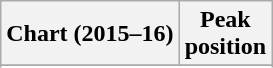<table class="wikitable sortable plainrowheaders" style="text-align:center;">
<tr>
<th scope="col">Chart (2015–16)</th>
<th scope="col">Peak<br>position</th>
</tr>
<tr>
</tr>
<tr>
</tr>
<tr>
</tr>
<tr>
</tr>
<tr>
</tr>
</table>
